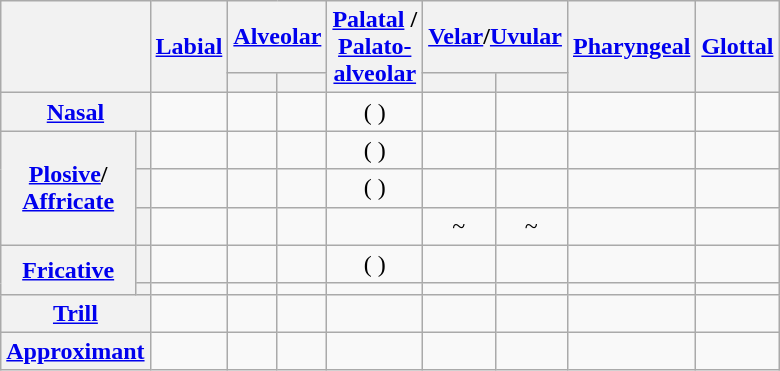<table class="wikitable" style="text-align: center;">
<tr>
<th rowspan="2" colspan="2"> </th>
<th rowspan="2"><a href='#'>Labial</a></th>
<th colspan="2"><a href='#'>Alveolar</a></th>
<th rowspan="2"><a href='#'>Palatal</a> /<br><a href='#'>Palato-<br>alveolar</a></th>
<th colspan="2"><a href='#'>Velar</a>/<a href='#'>Uvular</a></th>
<th rowspan="2"><a href='#'>Pharyngeal</a></th>
<th rowspan="2"><a href='#'>Glottal</a></th>
</tr>
<tr>
<th></th>
<th></th>
<th></th>
<th></th>
</tr>
<tr>
<th colspan="2"><a href='#'>Nasal</a></th>
<td></td>
<td></td>
<td></td>
<td>( )</td>
<td> </td>
<td></td>
<td></td>
<td></td>
</tr>
<tr>
<th rowspan="3"><a href='#'>Plosive</a>/<br><a href='#'>Affricate</a></th>
<th></th>
<td></td>
<td></td>
<td></td>
<td>( )</td>
<td></td>
<td></td>
<td></td>
<td></td>
</tr>
<tr>
<th></th>
<td></td>
<td></td>
<td></td>
<td>( )</td>
<td></td>
<td></td>
<td></td>
<td></td>
</tr>
<tr>
<th></th>
<td></td>
<td></td>
<td> </td>
<td></td>
<td> ~ </td>
<td> ~ </td>
<td></td>
<td> </td>
</tr>
<tr>
<th rowspan="2"><a href='#'>Fricative</a></th>
<th></th>
<td></td>
<td></td>
<td> </td>
<td>( )</td>
<td></td>
<td></td>
<td> </td>
<td></td>
</tr>
<tr>
<th></th>
<td></td>
<td></td>
<td></td>
<td></td>
<td></td>
<td></td>
<td> </td>
<td></td>
</tr>
<tr>
<th colspan="2"><a href='#'>Trill</a></th>
<td></td>
<td></td>
<td></td>
<td></td>
<td></td>
<td></td>
<td></td>
<td></td>
</tr>
<tr>
<th colspan="2"><a href='#'>Approximant</a></th>
<td></td>
<td></td>
<td></td>
<td> </td>
<td></td>
<td></td>
<td></td>
<td></td>
</tr>
</table>
